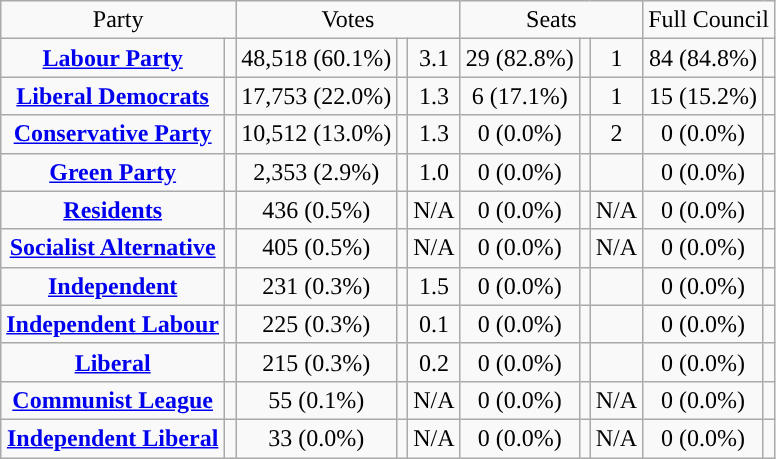<table class=wikitable style="text-align:center;">
<tr>
<td colspan=2>Party</td>
<td colspan=3>Votes</td>
<td colspan=3>Seats</td>
<td colspan=3>Full Council</td>
</tr>
<tr>
<td><strong><a href='#'>Labour Party</a></strong></td>
<td style="background:"></td>
<td>48,518 (60.1%)</td>
<td></td>
<td> 3.1</td>
<td>29 (82.8%)</td>
<td></td>
<td> 1</td>
<td>84 (84.8%)</td>
<td></td>
</tr>
<tr>
<td><strong><a href='#'>Liberal Democrats</a></strong></td>
<td style="background:"></td>
<td>17,753 (22.0%)</td>
<td></td>
<td> 1.3</td>
<td>6 (17.1%)</td>
<td></td>
<td> 1</td>
<td>15 (15.2%)</td>
<td></td>
</tr>
<tr>
<td><strong><a href='#'>Conservative Party</a></strong></td>
<td style="background:"></td>
<td>10,512 (13.0%)</td>
<td></td>
<td> 1.3</td>
<td>0 (0.0%)</td>
<td></td>
<td> 2</td>
<td>0 (0.0%)</td>
<td></td>
</tr>
<tr>
<td><strong><a href='#'>Green Party</a></strong></td>
<td style="background:"></td>
<td>2,353 (2.9%)</td>
<td></td>
<td> 1.0</td>
<td>0 (0.0%)</td>
<td></td>
<td></td>
<td>0 (0.0%)</td>
<td></td>
</tr>
<tr>
<td><strong><a href='#'>Residents</a></strong></td>
<td style="background:"></td>
<td>436 (0.5%)</td>
<td></td>
<td>N/A</td>
<td>0 (0.0%)</td>
<td></td>
<td>N/A</td>
<td>0 (0.0%)</td>
<td></td>
</tr>
<tr>
<td><strong><a href='#'>Socialist Alternative</a></strong></td>
<td style="background:"></td>
<td>405 (0.5%)</td>
<td></td>
<td>N/A</td>
<td>0 (0.0%)</td>
<td></td>
<td>N/A</td>
<td>0 (0.0%)</td>
<td></td>
</tr>
<tr>
<td><strong><a href='#'>Independent</a></strong></td>
<td style="background:"></td>
<td>231 (0.3%)</td>
<td></td>
<td> 1.5</td>
<td>0 (0.0%)</td>
<td></td>
<td></td>
<td>0 (0.0%)</td>
<td></td>
</tr>
<tr>
<td><strong><a href='#'>Independent Labour</a></strong></td>
<td style="background:"></td>
<td>225 (0.3%)</td>
<td></td>
<td> 0.1</td>
<td>0 (0.0%)</td>
<td></td>
<td></td>
<td>0 (0.0%)</td>
<td></td>
</tr>
<tr>
<td><strong><a href='#'>Liberal</a></strong></td>
<td style="background:"></td>
<td>215 (0.3%)</td>
<td></td>
<td> 0.2</td>
<td>0 (0.0%)</td>
<td></td>
<td></td>
<td>0 (0.0%)</td>
<td></td>
</tr>
<tr>
<td><strong><a href='#'>Communist League</a></strong></td>
<td style="background:"></td>
<td>55 (0.1%)</td>
<td></td>
<td>N/A</td>
<td>0 (0.0%)</td>
<td></td>
<td>N/A</td>
<td>0 (0.0%)</td>
<td></td>
</tr>
<tr>
<td><strong><a href='#'>Independent Liberal</a></strong></td>
<td style="background:"></td>
<td>33 (0.0%)</td>
<td></td>
<td>N/A</td>
<td>0 (0.0%)</td>
<td></td>
<td>N/A</td>
<td>0 (0.0%)</td>
<td></td>
</tr>
</table>
